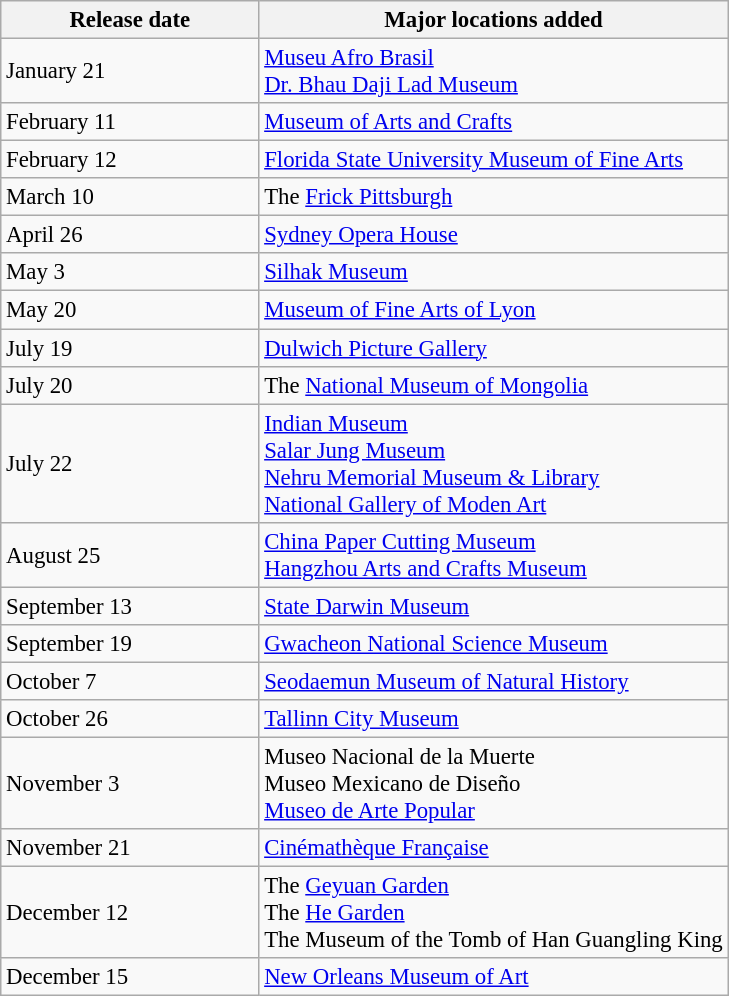<table class="wikitable sortable collapsible" style="font-size:95%">
<tr>
<th style="width:165px;">Release date</th>
<th>Major locations added</th>
</tr>
<tr>
<td>January 21</td>
<td> <a href='#'>Museu Afro Brasil</a><br> <a href='#'>Dr. Bhau Daji Lad Museum</a></td>
</tr>
<tr>
<td>February 11</td>
<td> <a href='#'>Museum of Arts and Crafts</a></td>
</tr>
<tr>
<td>February 12</td>
<td> <a href='#'>Florida State University Museum of Fine Arts</a></td>
</tr>
<tr>
<td>March 10</td>
<td> The <a href='#'>Frick Pittsburgh</a></td>
</tr>
<tr>
<td>April 26</td>
<td> <a href='#'>Sydney Opera House</a></td>
</tr>
<tr>
<td>May 3</td>
<td> <a href='#'>Silhak Museum</a></td>
</tr>
<tr>
<td>May 20</td>
<td> <a href='#'>Museum of Fine Arts of Lyon</a></td>
</tr>
<tr>
<td>July 19</td>
<td> <a href='#'>Dulwich Picture Gallery</a></td>
</tr>
<tr>
<td>July 20</td>
<td> The <a href='#'>National Museum of Mongolia</a></td>
</tr>
<tr>
<td>July 22</td>
<td> <a href='#'>Indian Museum</a><br> <a href='#'>Salar Jung Museum</a><br> <a href='#'>Nehru Memorial Museum & Library</a><br> <a href='#'>National Gallery of Moden Art</a></td>
</tr>
<tr>
<td>August 25</td>
<td> <a href='#'>China Paper Cutting Museum</a><br> <a href='#'>Hangzhou Arts and Crafts Museum</a></td>
</tr>
<tr>
<td>September 13</td>
<td> <a href='#'>State Darwin Museum</a></td>
</tr>
<tr>
<td>September 19</td>
<td> <a href='#'>Gwacheon National Science Museum</a></td>
</tr>
<tr>
<td>October 7</td>
<td> <a href='#'>Seodaemun Museum of Natural History</a></td>
</tr>
<tr>
<td>October 26</td>
<td> <a href='#'>Tallinn City Museum</a></td>
</tr>
<tr>
<td>November 3</td>
<td> Museo Nacional de la Muerte<br> Museo Mexicano de Diseño<br> <a href='#'>Museo de Arte Popular</a></td>
</tr>
<tr>
<td>November 21</td>
<td> <a href='#'>Cinémathèque Française</a></td>
</tr>
<tr>
<td>December 12</td>
<td> The <a href='#'>Geyuan Garden</a><br> The <a href='#'>He Garden</a><br> The Museum of the Tomb of Han Guangling King</td>
</tr>
<tr>
<td>December 15</td>
<td> <a href='#'>New Orleans Museum of Art</a></td>
</tr>
</table>
